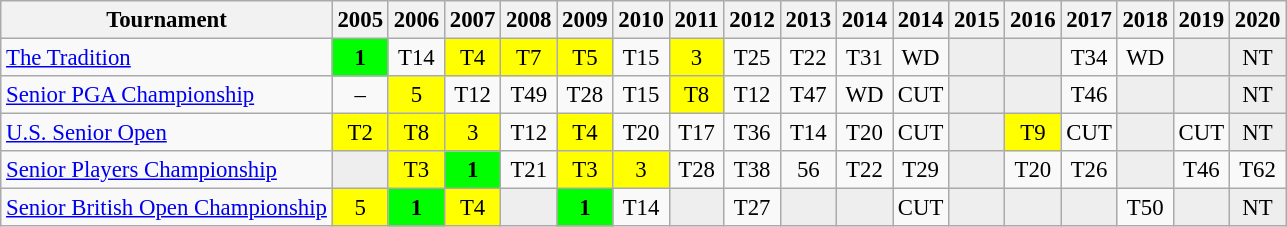<table class="wikitable" style="font-size:95%;text-align:center;">
<tr>
<th>Tournament</th>
<th>2005</th>
<th>2006</th>
<th>2007</th>
<th>2008</th>
<th>2009</th>
<th>2010</th>
<th>2011</th>
<th>2012</th>
<th>2013</th>
<th>2014</th>
<th>2014</th>
<th>2015</th>
<th>2016</th>
<th>2017</th>
<th>2018</th>
<th>2019</th>
<th>2020</th>
</tr>
<tr>
<td align=left><a href='#'>The Tradition</a></td>
<td style="background:lime;"><strong>1</strong></td>
<td>T14</td>
<td style="background:yellow;">T4</td>
<td style="background:yellow;">T7</td>
<td style="background:yellow;">T5</td>
<td>T15</td>
<td style="background:yellow;">3</td>
<td>T25</td>
<td>T22</td>
<td>T31</td>
<td>WD</td>
<td style="background:#eeeeee;"></td>
<td style="background:#eeeeee;"></td>
<td>T34</td>
<td>WD</td>
<td style="background:#eeeeee;"></td>
<td style="background:#eeeeee;">NT</td>
</tr>
<tr>
<td align=left><a href='#'>Senior PGA Championship</a></td>
<td>–</td>
<td style="background:yellow;">5</td>
<td>T12</td>
<td>T49</td>
<td>T28</td>
<td>T15</td>
<td style="background:yellow;">T8</td>
<td>T12</td>
<td>T47</td>
<td>WD</td>
<td>CUT</td>
<td style="background:#eeeeee;"></td>
<td style="background:#eeeeee;"></td>
<td>T46</td>
<td style="background:#eeeeee;"></td>
<td style="background:#eeeeee;"></td>
<td style="background:#eeeeee;">NT</td>
</tr>
<tr>
<td align=left><a href='#'>U.S. Senior Open</a></td>
<td style="background:yellow;">T2</td>
<td style="background:yellow;">T8</td>
<td style="background:yellow;">3</td>
<td>T12</td>
<td style="background:yellow;">T4</td>
<td>T20</td>
<td>T17</td>
<td>T36</td>
<td>T14</td>
<td>T20</td>
<td>CUT</td>
<td style="background:#eeeeee;"></td>
<td style="background:yellow;">T9</td>
<td>CUT</td>
<td style="background:#eeeeee;"></td>
<td>CUT</td>
<td style="background:#eeeeee;">NT</td>
</tr>
<tr>
<td align=left><a href='#'>Senior Players Championship</a></td>
<td style="background:#eeeeee;"></td>
<td style="background:yellow;">T3</td>
<td style="background:lime;"><strong>1</strong></td>
<td>T21</td>
<td style="background:yellow;">T3</td>
<td style="background:yellow;">3</td>
<td>T28</td>
<td>T38</td>
<td>56</td>
<td>T22</td>
<td>T29</td>
<td style="background:#eeeeee;"></td>
<td>T20</td>
<td>T26</td>
<td style="background:#eeeeee;"></td>
<td>T46</td>
<td>T62</td>
</tr>
<tr>
<td align=left><a href='#'>Senior British Open Championship</a></td>
<td style="background:yellow;">5</td>
<td style="background:lime;"><strong>1</strong></td>
<td style="background:yellow;">T4</td>
<td style="background:#eeeeee;"></td>
<td style="background:lime;"><strong>1</strong></td>
<td>T14</td>
<td style="background:#eeeeee;"></td>
<td>T27</td>
<td style="background:#eeeeee;"></td>
<td style="background:#eeeeee;"></td>
<td>CUT</td>
<td style="background:#eeeeee;"></td>
<td style="background:#eeeeee;"></td>
<td style="background:#eeeeee;"></td>
<td>T50</td>
<td style="background:#eeeeee;"></td>
<td style="background:#eeeeee;">NT</td>
</tr>
</table>
